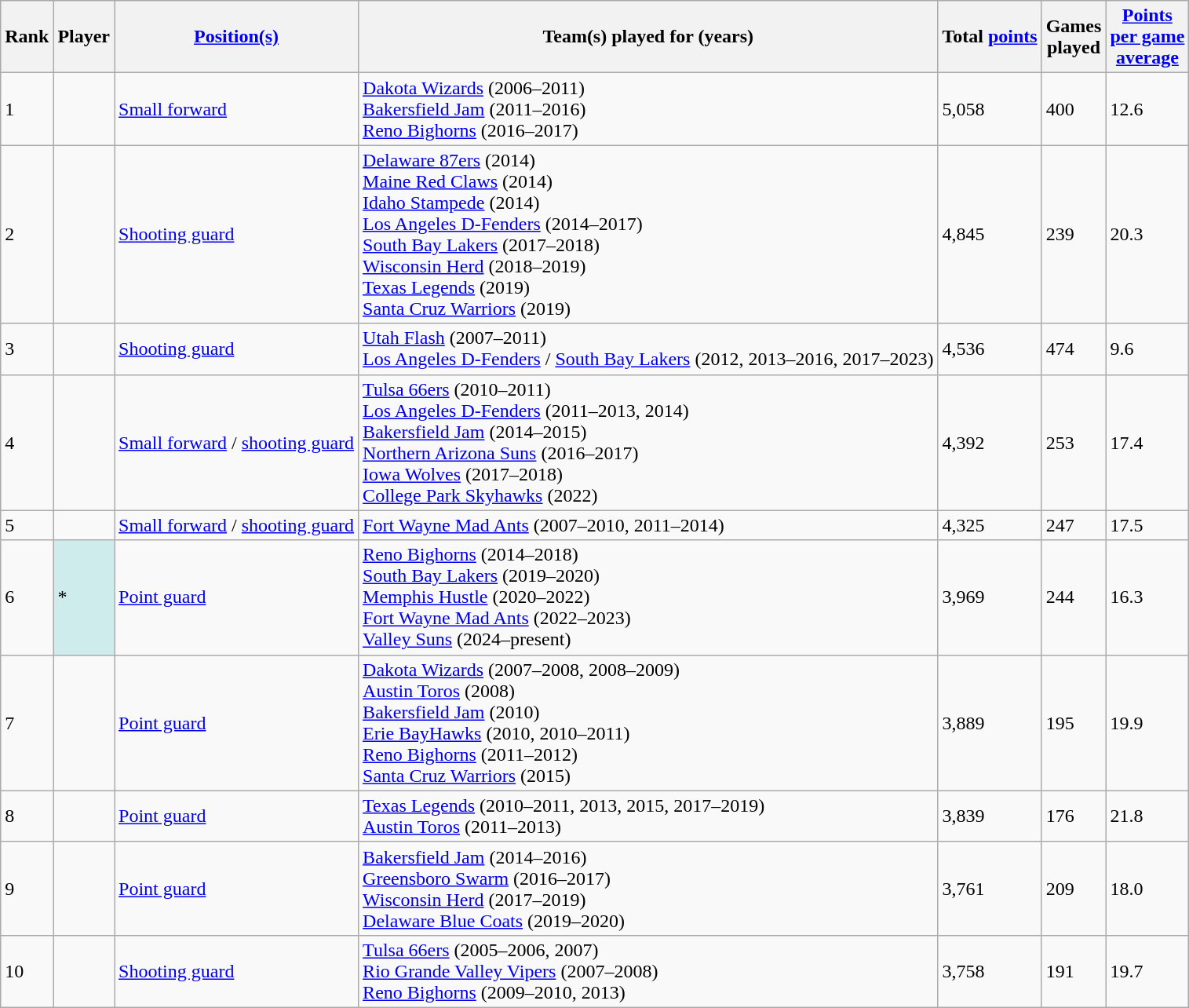<table class="wikitable sortable">
<tr>
<th>Rank</th>
<th>Player</th>
<th><a href='#'>Position(s)</a></th>
<th class="unsortable">Team(s) played for (years)</th>
<th>Total <a href='#'>points</a></th>
<th>Games <br> played</th>
<th><a href='#'>Points <br> per game</a><br><a href='#'>average</a></th>
</tr>
<tr>
<td>1</td>
<td></td>
<td><a href='#'>Small forward</a></td>
<td><a href='#'>Dakota Wizards</a> (2006–2011)<br><a href='#'>Bakersfield Jam</a> (2011–2016)<br><a href='#'>Reno Bighorns</a> (2016–2017)</td>
<td>5,058</td>
<td>400</td>
<td>12.6</td>
</tr>
<tr>
<td>2</td>
<td></td>
<td><a href='#'>Shooting guard</a></td>
<td><a href='#'>Delaware 87ers</a> (2014)<br><a href='#'>Maine Red Claws</a> (2014)<br><a href='#'>Idaho Stampede</a> (2014)<br> <a href='#'>Los Angeles D-Fenders</a> (2014–2017)<br> <a href='#'>South Bay Lakers</a> (2017–2018)<br><a href='#'>Wisconsin Herd</a> (2018–2019)<br><a href='#'>Texas Legends</a> (2019)<br> <a href='#'>Santa Cruz Warriors</a> (2019)</td>
<td>4,845</td>
<td>239</td>
<td>20.3</td>
</tr>
<tr>
<td>3</td>
<td></td>
<td><a href='#'>Shooting guard</a></td>
<td><a href='#'>Utah Flash</a> (2007–2011)<br><a href='#'>Los Angeles D-Fenders</a> / <a href='#'>South Bay Lakers</a> (2012, 2013–2016, 2017–2023)</td>
<td>4,536</td>
<td>474</td>
<td>9.6</td>
</tr>
<tr>
<td>4</td>
<td></td>
<td><a href='#'>Small forward</a> / <a href='#'>shooting guard</a></td>
<td><a href='#'>Tulsa 66ers</a> (2010–2011)<br> <a href='#'>Los Angeles D-Fenders</a> (2011–2013, 2014)<br> <a href='#'>Bakersfield Jam</a> (2014–2015)<br> <a href='#'>Northern Arizona Suns</a> (2016–2017)<br> <a href='#'>Iowa Wolves</a> (2017–2018)<br> <a href='#'>College Park Skyhawks</a> (2022)</td>
<td>4,392</td>
<td>253</td>
<td>17.4</td>
</tr>
<tr>
<td>5</td>
<td></td>
<td><a href='#'>Small forward</a> / <a href='#'>shooting guard</a></td>
<td><a href='#'>Fort Wayne Mad Ants</a> (2007–2010, 2011–2014)</td>
<td>4,325</td>
<td>247</td>
<td>17.5</td>
</tr>
<tr>
<td>6</td>
<td style="background:#CFECEC; width:1em">*</td>
<td><a href='#'>Point guard</a></td>
<td><a href='#'>Reno Bighorns</a> (2014–2018)<br><a href='#'>South Bay Lakers</a> (2019–2020)<br> <a href='#'>Memphis Hustle</a> (2020–2022)<br> <a href='#'>Fort Wayne Mad Ants</a> (2022–2023)<br> <a href='#'>Valley Suns</a> (2024–present)</td>
<td>3,969</td>
<td>244</td>
<td>16.3</td>
</tr>
<tr>
<td>7</td>
<td></td>
<td><a href='#'>Point guard</a></td>
<td><a href='#'>Dakota Wizards</a> (2007–2008, 2008–2009)<br><a href='#'>Austin Toros</a> (2008)<br><a href='#'>Bakersfield Jam</a> (2010)<br><a href='#'>Erie BayHawks</a> (2010, 2010–2011)<br> <a href='#'>Reno Bighorns</a> (2011–2012)<br> <a href='#'>Santa Cruz Warriors</a> (2015)</td>
<td>3,889</td>
<td>195</td>
<td>19.9</td>
</tr>
<tr>
<td>8</td>
<td></td>
<td><a href='#'>Point guard</a></td>
<td><a href='#'>Texas Legends</a> (2010–2011, 2013, 2015, 2017–2019)<br> <a href='#'>Austin Toros</a> (2011–2013)</td>
<td>3,839</td>
<td>176</td>
<td>21.8</td>
</tr>
<tr>
<td>9</td>
<td></td>
<td><a href='#'>Point guard</a></td>
<td><a href='#'>Bakersfield Jam</a> (2014–2016)<br><a href='#'>Greensboro Swarm</a> (2016–2017)<br><a href='#'>Wisconsin Herd</a> (2017–2019)<br> <a href='#'>Delaware Blue Coats</a> (2019–2020)</td>
<td>3,761</td>
<td>209</td>
<td>18.0</td>
</tr>
<tr>
<td>10</td>
<td></td>
<td><a href='#'>Shooting guard</a></td>
<td><a href='#'>Tulsa 66ers</a> (2005–2006, 2007)<br> <a href='#'>Rio Grande Valley Vipers</a> (2007–2008)<br><a href='#'>Reno Bighorns</a> (2009–2010, 2013)</td>
<td>3,758</td>
<td>191</td>
<td>19.7</td>
</tr>
</table>
